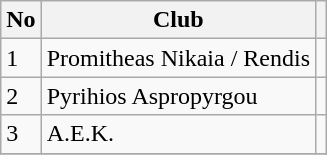<table class="wikitable">
<tr>
<th>No</th>
<th>Club</th>
<th></th>
</tr>
<tr>
<td>1</td>
<td>Promitheas Nikaia / Rendis</td>
<td></td>
</tr>
<tr>
<td>2</td>
<td>Pyrihios Aspropyrgou</td>
<td></td>
</tr>
<tr>
<td>3</td>
<td>A.E.K.</td>
<td></td>
</tr>
<tr>
</tr>
</table>
